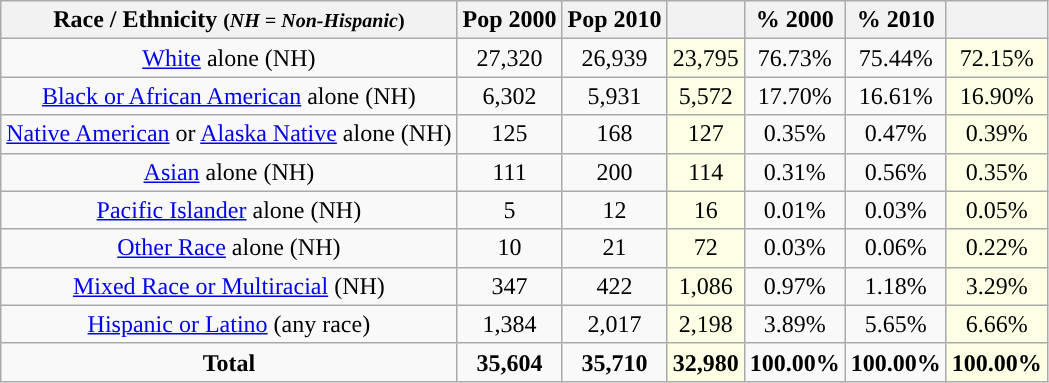<table class="wikitable" style="text-align:center;">
<tr>
<th>Race / Ethnicity <small>(<em>NH = Non-Hispanic</em>)</small></th>
<th>Pop 2000</th>
<th>Pop 2010</th>
<th></th>
<th>% 2000</th>
<th>% 2010</th>
<th></th>
</tr>
<tr>
<td><a href='#'>White</a> alone (NH)</td>
<td>27,320</td>
<td>26,939</td>
<td style='background: #ffffe6;'>23,795</td>
<td>76.73%</td>
<td>75.44%</td>
<td style='background: #ffffe6;'>72.15%</td>
</tr>
<tr>
<td><a href='#'>Black or African American</a> alone (NH)</td>
<td>6,302</td>
<td>5,931</td>
<td style='background: #ffffe6;'>5,572</td>
<td>17.70%</td>
<td>16.61%</td>
<td style='background: #ffffe6;'>16.90%</td>
</tr>
<tr>
<td><a href='#'>Native American</a> or <a href='#'>Alaska Native</a> alone (NH)</td>
<td>125</td>
<td>168</td>
<td style='background: #ffffe6;'>127</td>
<td>0.35%</td>
<td>0.47%</td>
<td style='background: #ffffe6;'>0.39%</td>
</tr>
<tr>
<td><a href='#'>Asian</a> alone (NH)</td>
<td>111</td>
<td>200</td>
<td style='background: #ffffe6;'>114</td>
<td>0.31%</td>
<td>0.56%</td>
<td style='background: #ffffe6;'>0.35%</td>
</tr>
<tr>
<td><a href='#'>Pacific Islander</a> alone (NH)</td>
<td>5</td>
<td>12</td>
<td style='background: #ffffe6;'>16</td>
<td>0.01%</td>
<td>0.03%</td>
<td style='background: #ffffe6;'>0.05%</td>
</tr>
<tr>
<td><a href='#'>Other Race</a> alone (NH)</td>
<td>10</td>
<td>21</td>
<td style='background: #ffffe6;'>72</td>
<td>0.03%</td>
<td>0.06%</td>
<td style='background: #ffffe6;'>0.22%</td>
</tr>
<tr>
<td><a href='#'>Mixed Race or Multiracial</a> (NH)</td>
<td>347</td>
<td>422</td>
<td style='background: #ffffe6;'>1,086</td>
<td>0.97%</td>
<td>1.18%</td>
<td style='background: #ffffe6;'>3.29%</td>
</tr>
<tr>
<td><a href='#'>Hispanic or Latino</a> (any race)</td>
<td>1,384</td>
<td>2,017</td>
<td style='background: #ffffe6;'>2,198</td>
<td>3.89%</td>
<td>5.65%</td>
<td style='background: #ffffe6;'>6.66%</td>
</tr>
<tr>
<td><strong>Total</strong></td>
<td><strong>35,604</strong></td>
<td><strong>35,710</strong></td>
<td style='background: #ffffe6;'><strong>32,980</strong></td>
<td><strong>100.00%</strong></td>
<td><strong>100.00%</strong></td>
<td style='background: #ffffe6;'><strong>100.00%</strong></td>
</tr>
</table>
